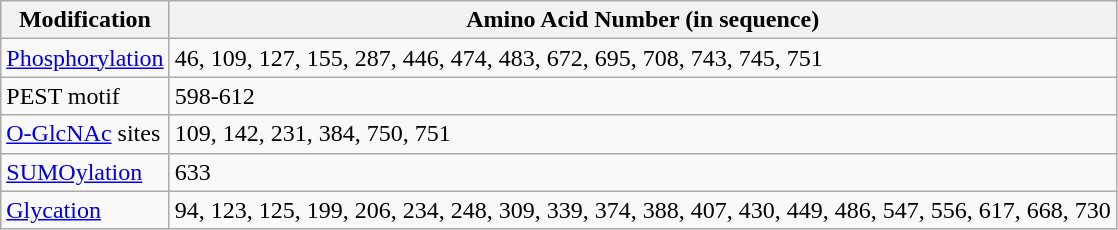<table class="wikitable">
<tr>
<th>Modification</th>
<th>Amino Acid Number (in sequence)</th>
</tr>
<tr>
<td><a href='#'>Phosphorylation</a></td>
<td>46, 109, 127, 155, 287, 446, 474, 483, 672, 695, 708, 743, 745, 751</td>
</tr>
<tr>
<td>PEST motif</td>
<td>598-612</td>
</tr>
<tr>
<td><a href='#'>O-GlcNAc</a> sites</td>
<td>109, 142, 231, 384, 750, 751</td>
</tr>
<tr>
<td><a href='#'>SUMOylation</a></td>
<td>633</td>
</tr>
<tr>
<td><a href='#'>Glycation</a></td>
<td>94, 123, 125, 199, 206, 234, 248, 309, 339, 374, 388, 407, 430, 449, 486, 547, 556, 617, 668, 730</td>
</tr>
</table>
